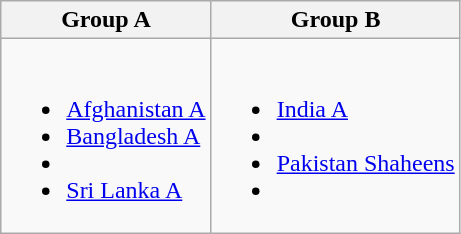<table class="wikitable">
<tr>
<th>Group A</th>
<th>Group B</th>
</tr>
<tr>
<td><br><ul><li> <a href='#'>Afghanistan A</a></li><li> <a href='#'>Bangladesh A</a></li><li></li><li> <a href='#'>Sri Lanka A</a></li></ul></td>
<td><br><ul><li> <a href='#'>India A</a></li><li></li><li> <a href='#'>Pakistan Shaheens</a></li><li></li></ul></td>
</tr>
</table>
